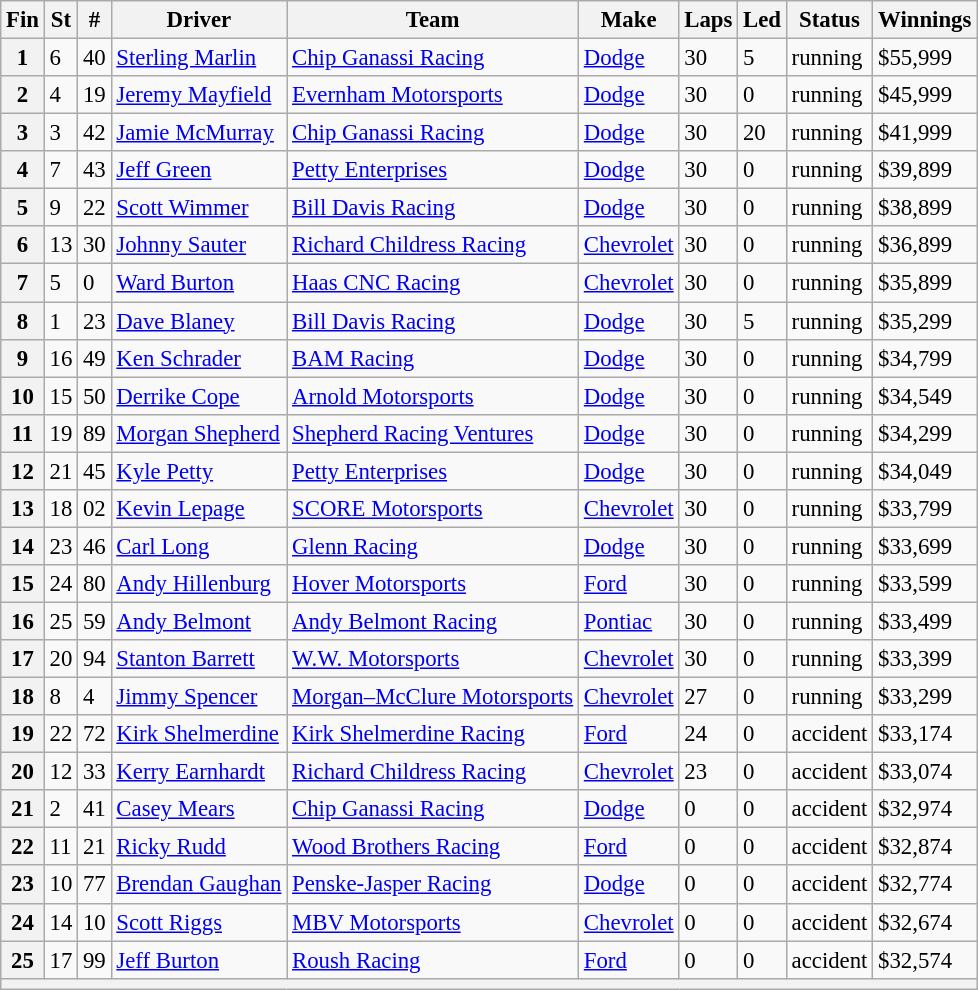<table class="wikitable" style="font-size:95%">
<tr>
<th>Fin</th>
<th>St</th>
<th>#</th>
<th>Driver</th>
<th>Team</th>
<th>Make</th>
<th>Laps</th>
<th>Led</th>
<th>Status</th>
<th>Winnings</th>
</tr>
<tr>
<th>1</th>
<td>6</td>
<td>40</td>
<td><a href='#'>Sterling Marlin</a></td>
<td><a href='#'>Chip Ganassi Racing</a></td>
<td><a href='#'>Dodge</a></td>
<td>30</td>
<td>5</td>
<td>running</td>
<td>$55,999</td>
</tr>
<tr>
<th>2</th>
<td>4</td>
<td>19</td>
<td><a href='#'>Jeremy Mayfield</a></td>
<td><a href='#'>Evernham Motorsports</a></td>
<td><a href='#'>Dodge</a></td>
<td>30</td>
<td>0</td>
<td>running</td>
<td>$45,999</td>
</tr>
<tr>
<th>3</th>
<td>3</td>
<td>42</td>
<td><a href='#'>Jamie McMurray</a></td>
<td><a href='#'>Chip Ganassi Racing</a></td>
<td><a href='#'>Dodge</a></td>
<td>30</td>
<td>20</td>
<td>running</td>
<td>$41,999</td>
</tr>
<tr>
<th>4</th>
<td>7</td>
<td>43</td>
<td><a href='#'>Jeff Green</a></td>
<td><a href='#'>Petty Enterprises</a></td>
<td><a href='#'>Dodge</a></td>
<td>30</td>
<td>0</td>
<td>running</td>
<td>$39,899</td>
</tr>
<tr>
<th>5</th>
<td>9</td>
<td>22</td>
<td><a href='#'>Scott Wimmer</a></td>
<td><a href='#'>Bill Davis Racing</a></td>
<td><a href='#'>Dodge</a></td>
<td>30</td>
<td>0</td>
<td>running</td>
<td>$38,899</td>
</tr>
<tr>
<th>6</th>
<td>13</td>
<td>30</td>
<td><a href='#'>Johnny Sauter</a></td>
<td><a href='#'>Richard Childress Racing</a></td>
<td><a href='#'>Chevrolet</a></td>
<td>30</td>
<td>0</td>
<td>running</td>
<td>$36,899</td>
</tr>
<tr>
<th>7</th>
<td>5</td>
<td>0</td>
<td><a href='#'>Ward Burton</a></td>
<td><a href='#'>Haas CNC Racing</a></td>
<td><a href='#'>Chevrolet</a></td>
<td>30</td>
<td>0</td>
<td>running</td>
<td>$35,899</td>
</tr>
<tr>
<th>8</th>
<td>1</td>
<td>23</td>
<td><a href='#'>Dave Blaney</a></td>
<td><a href='#'>Bill Davis Racing</a></td>
<td><a href='#'>Dodge</a></td>
<td>30</td>
<td>5</td>
<td>running</td>
<td>$35,299</td>
</tr>
<tr>
<th>9</th>
<td>16</td>
<td>49</td>
<td><a href='#'>Ken Schrader</a></td>
<td><a href='#'>BAM Racing</a></td>
<td><a href='#'>Dodge</a></td>
<td>30</td>
<td>0</td>
<td>running</td>
<td>$34,799</td>
</tr>
<tr>
<th>10</th>
<td>15</td>
<td>50</td>
<td><a href='#'>Derrike Cope</a></td>
<td><a href='#'>Arnold Motorsports</a></td>
<td><a href='#'>Dodge</a></td>
<td>30</td>
<td>0</td>
<td>running</td>
<td>$34,549</td>
</tr>
<tr>
<th>11</th>
<td>19</td>
<td>89</td>
<td><a href='#'>Morgan Shepherd</a></td>
<td><a href='#'>Shepherd Racing Ventures</a></td>
<td><a href='#'>Dodge</a></td>
<td>30</td>
<td>0</td>
<td>running</td>
<td>$34,299</td>
</tr>
<tr>
<th>12</th>
<td>21</td>
<td>45</td>
<td><a href='#'>Kyle Petty</a></td>
<td><a href='#'>Petty Enterprises</a></td>
<td><a href='#'>Dodge</a></td>
<td>30</td>
<td>0</td>
<td>running</td>
<td>$34,049</td>
</tr>
<tr>
<th>13</th>
<td>18</td>
<td>02</td>
<td><a href='#'>Kevin Lepage</a></td>
<td><a href='#'>SCORE Motorsports</a></td>
<td><a href='#'>Chevrolet</a></td>
<td>30</td>
<td>0</td>
<td>running</td>
<td>$33,799</td>
</tr>
<tr>
<th>14</th>
<td>23</td>
<td>46</td>
<td><a href='#'>Carl Long</a></td>
<td><a href='#'>Glenn Racing</a></td>
<td><a href='#'>Dodge</a></td>
<td>30</td>
<td>0</td>
<td>running</td>
<td>$33,699</td>
</tr>
<tr>
<th>15</th>
<td>24</td>
<td>80</td>
<td><a href='#'>Andy Hillenburg</a></td>
<td><a href='#'>Hover Motorsports</a></td>
<td><a href='#'>Ford</a></td>
<td>30</td>
<td>0</td>
<td>running</td>
<td>$33,599</td>
</tr>
<tr>
<th>16</th>
<td>25</td>
<td>59</td>
<td><a href='#'>Andy Belmont</a></td>
<td><a href='#'>Andy Belmont Racing</a></td>
<td><a href='#'>Pontiac</a></td>
<td>30</td>
<td>0</td>
<td>running</td>
<td>$33,499</td>
</tr>
<tr>
<th>17</th>
<td>20</td>
<td>94</td>
<td><a href='#'>Stanton Barrett</a></td>
<td><a href='#'>W.W. Motorsports</a></td>
<td><a href='#'>Chevrolet</a></td>
<td>30</td>
<td>0</td>
<td>running</td>
<td>$33,399</td>
</tr>
<tr>
<th>18</th>
<td>8</td>
<td>4</td>
<td><a href='#'>Jimmy Spencer</a></td>
<td><a href='#'>Morgan–McClure Motorsports</a></td>
<td><a href='#'>Chevrolet</a></td>
<td>27</td>
<td>0</td>
<td>running</td>
<td>$33,299</td>
</tr>
<tr>
<th>19</th>
<td>22</td>
<td>72</td>
<td><a href='#'>Kirk Shelmerdine</a></td>
<td><a href='#'>Kirk Shelmerdine Racing</a></td>
<td><a href='#'>Ford</a></td>
<td>24</td>
<td>0</td>
<td>accident</td>
<td>$33,174</td>
</tr>
<tr>
<th>20</th>
<td>12</td>
<td>33</td>
<td><a href='#'>Kerry Earnhardt</a></td>
<td><a href='#'>Richard Childress Racing</a></td>
<td><a href='#'>Chevrolet</a></td>
<td>23</td>
<td>0</td>
<td>accident</td>
<td>$33,074</td>
</tr>
<tr>
<th>21</th>
<td>2</td>
<td>41</td>
<td><a href='#'>Casey Mears</a></td>
<td><a href='#'>Chip Ganassi Racing</a></td>
<td><a href='#'>Dodge</a></td>
<td>0</td>
<td>0</td>
<td>accident</td>
<td>$32,974</td>
</tr>
<tr>
<th>22</th>
<td>11</td>
<td>21</td>
<td><a href='#'>Ricky Rudd</a></td>
<td><a href='#'>Wood Brothers Racing</a></td>
<td><a href='#'>Ford</a></td>
<td>0</td>
<td>0</td>
<td>accident</td>
<td>$32,874</td>
</tr>
<tr>
<th>23</th>
<td>10</td>
<td>77</td>
<td><a href='#'>Brendan Gaughan</a></td>
<td><a href='#'>Penske-Jasper Racing</a></td>
<td><a href='#'>Dodge</a></td>
<td>0</td>
<td>0</td>
<td>accident</td>
<td>$32,774</td>
</tr>
<tr>
<th>24</th>
<td>14</td>
<td>10</td>
<td><a href='#'>Scott Riggs</a></td>
<td><a href='#'>MBV Motorsports</a></td>
<td><a href='#'>Chevrolet</a></td>
<td>0</td>
<td>0</td>
<td>accident</td>
<td>$32,674</td>
</tr>
<tr>
<th>25</th>
<td>17</td>
<td>99</td>
<td><a href='#'>Jeff Burton</a></td>
<td><a href='#'>Roush Racing</a></td>
<td><a href='#'>Ford</a></td>
<td>0</td>
<td>0</td>
<td>accident</td>
<td>$32,574</td>
</tr>
<tr>
<th colspan="10"></th>
</tr>
</table>
